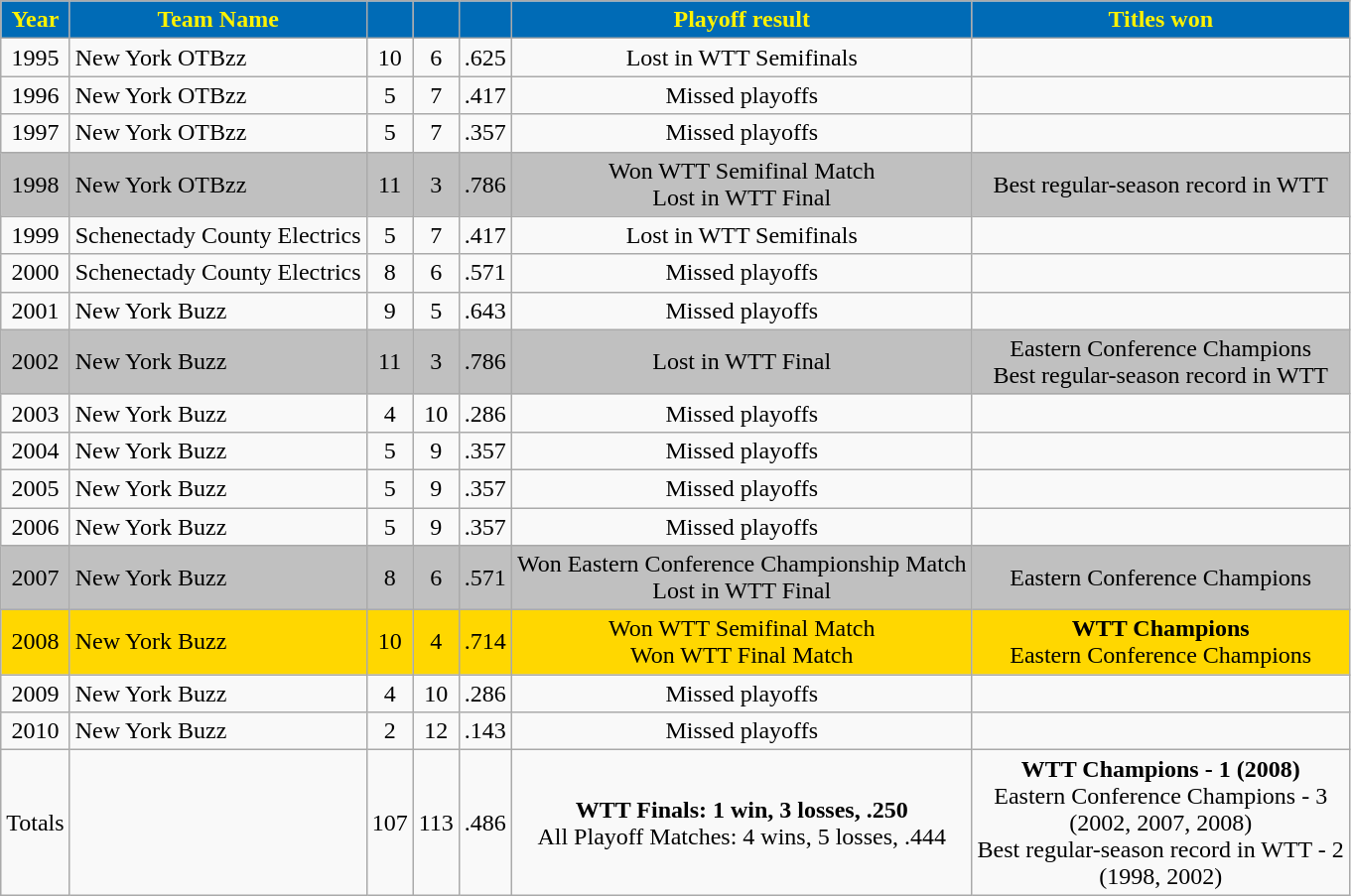<table class="wikitable" style="text-align:center">
<tr>
<th style="background:#006bb6; color:#fff200">Year</th>
<th style="background:#006bb6; color:#fff200">Team Name</th>
<th style="background:#006bb6; color:#fff200"></th>
<th style="background:#006bb6; color:#fff200"></th>
<th style="background:#006bb6; color:#fff200"></th>
<th style="background:#006bb6; color:#fff200">Playoff result</th>
<th style="background:#006bb6; color:#fff200">Titles won</th>
</tr>
<tr>
<td>1995</td>
<td align="left">New York OTBzz</td>
<td>10</td>
<td>6</td>
<td>.625</td>
<td>Lost in WTT Semifinals</td>
<td></td>
</tr>
<tr>
<td>1996</td>
<td align="left">New York OTBzz</td>
<td>5</td>
<td>7</td>
<td>.417</td>
<td>Missed playoffs</td>
<td></td>
</tr>
<tr>
<td>1997</td>
<td align="left">New York OTBzz</td>
<td>5</td>
<td>7</td>
<td>.357</td>
<td>Missed playoffs</td>
<td></td>
</tr>
<tr style="background:silver;">
<td>1998</td>
<td align="left">New York OTBzz</td>
<td>11</td>
<td>3</td>
<td>.786</td>
<td>Won WTT Semifinal Match<br>Lost in WTT Final</td>
<td>Best regular-season record in WTT</td>
</tr>
<tr>
<td>1999</td>
<td align="left">Schenectady County Electrics</td>
<td>5</td>
<td>7</td>
<td>.417</td>
<td>Lost in WTT Semifinals</td>
<td></td>
</tr>
<tr>
<td>2000</td>
<td align="left">Schenectady County Electrics</td>
<td>8</td>
<td>6</td>
<td>.571</td>
<td>Missed playoffs</td>
<td></td>
</tr>
<tr>
<td>2001</td>
<td align="left">New York Buzz</td>
<td>9</td>
<td>5</td>
<td>.643</td>
<td>Missed playoffs</td>
<td></td>
</tr>
<tr style="background:silver;">
<td>2002</td>
<td align="left">New York Buzz</td>
<td>11</td>
<td>3</td>
<td>.786</td>
<td>Lost in WTT Final</td>
<td>Eastern Conference Champions<br>Best regular-season record in WTT</td>
</tr>
<tr>
<td>2003</td>
<td align="left">New York Buzz</td>
<td>4</td>
<td>10</td>
<td>.286</td>
<td>Missed playoffs</td>
<td></td>
</tr>
<tr>
<td>2004</td>
<td align="left">New York Buzz</td>
<td>5</td>
<td>9</td>
<td>.357</td>
<td>Missed playoffs</td>
<td></td>
</tr>
<tr>
<td>2005</td>
<td align="left">New York Buzz</td>
<td>5</td>
<td>9</td>
<td>.357</td>
<td>Missed playoffs</td>
<td></td>
</tr>
<tr>
<td>2006</td>
<td align="left">New York Buzz</td>
<td>5</td>
<td>9</td>
<td>.357</td>
<td>Missed playoffs</td>
<td></td>
</tr>
<tr style="background:silver;">
<td>2007</td>
<td align="left">New York Buzz</td>
<td>8</td>
<td>6</td>
<td>.571</td>
<td>Won Eastern Conference Championship Match<br>Lost in WTT Final</td>
<td>Eastern Conference Champions</td>
</tr>
<tr style="background:gold;">
<td>2008</td>
<td align="left">New York Buzz</td>
<td>10</td>
<td>4</td>
<td>.714</td>
<td>Won WTT Semifinal Match<br>Won WTT Final Match</td>
<td><strong>WTT Champions</strong><br>Eastern Conference Champions</td>
</tr>
<tr>
<td>2009</td>
<td align="left">New York Buzz</td>
<td>4</td>
<td>10</td>
<td>.286</td>
<td>Missed playoffs</td>
<td></td>
</tr>
<tr>
<td>2010</td>
<td align="left">New York Buzz</td>
<td>2</td>
<td>12</td>
<td>.143</td>
<td>Missed playoffs</td>
<td></td>
</tr>
<tr>
<td>Totals</td>
<td></td>
<td>107</td>
<td>113</td>
<td>.486</td>
<td><strong>WTT Finals: 1 win, 3 losses, .250</strong><br>All Playoff Matches: 4 wins, 5 losses, .444</td>
<td><strong>WTT Champions - 1 (2008)</strong><br>Eastern Conference Champions - 3<br>(2002, 2007, 2008)<br>Best regular-season record in WTT - 2<br>(1998, 2002)</td>
</tr>
</table>
